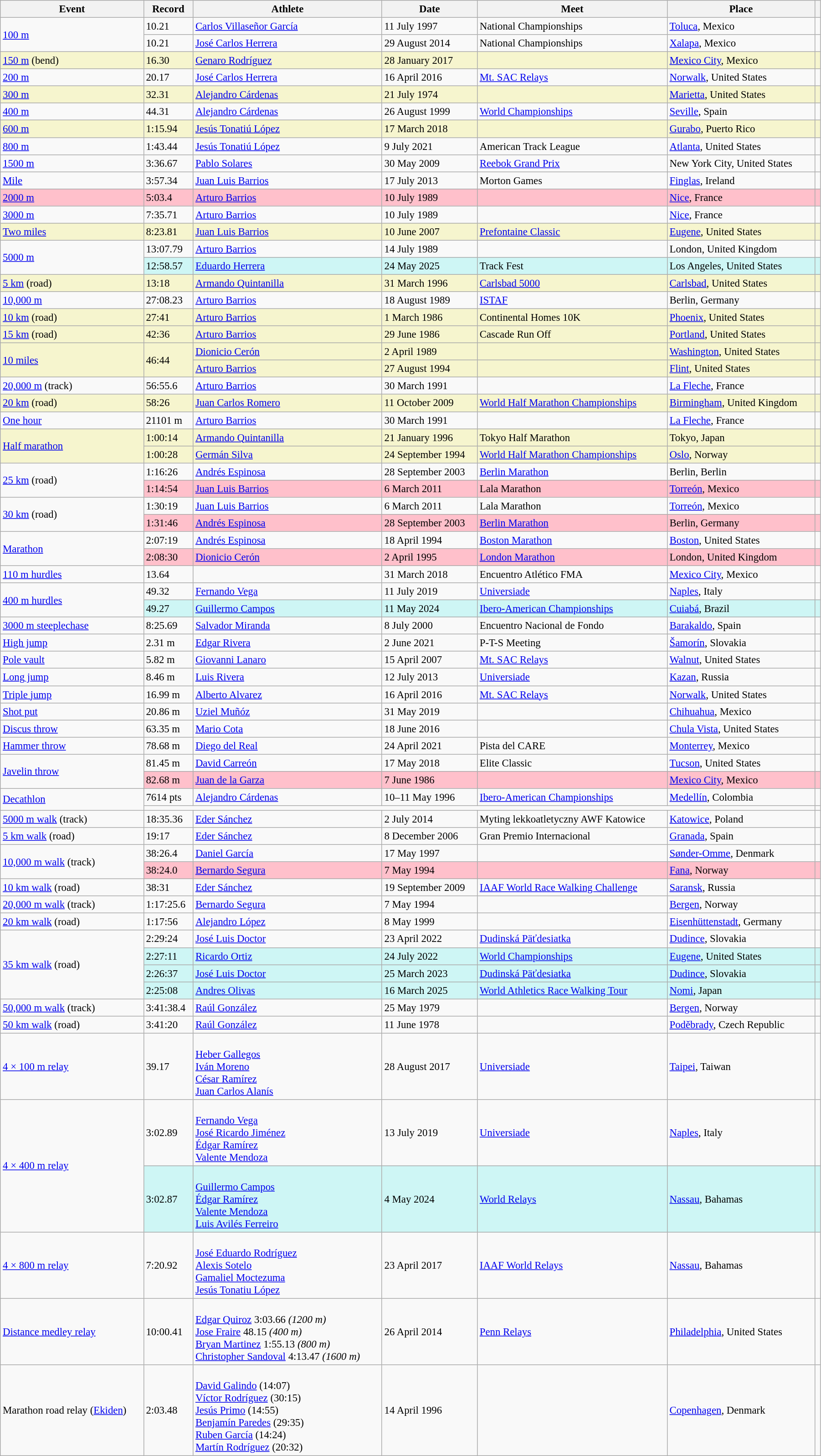<table class="wikitable" style="font-size:95%; width: 95%;">
<tr>
<th>Event</th>
<th>Record</th>
<th>Athlete</th>
<th>Date</th>
<th>Meet</th>
<th>Place</th>
<th></th>
</tr>
<tr>
<td rowspan=2><a href='#'>100 m</a></td>
<td>10.21 </td>
<td><a href='#'>Carlos Villaseñor García</a></td>
<td>11 July 1997</td>
<td>National Championships</td>
<td><a href='#'>Toluca</a>, Mexico</td>
<td></td>
</tr>
<tr>
<td>10.21 </td>
<td><a href='#'>José Carlos Herrera</a></td>
<td>29 August 2014</td>
<td>National Championships</td>
<td><a href='#'>Xalapa</a>, Mexico</td>
<td></td>
</tr>
<tr style="background:#f6F5CE;">
<td><a href='#'>150 m</a> (bend)</td>
<td>16.30  </td>
<td><a href='#'>Genaro Rodríguez</a></td>
<td>28 January 2017</td>
<td></td>
<td><a href='#'>Mexico City</a>, Mexico</td>
<td></td>
</tr>
<tr>
<td><a href='#'>200 m</a></td>
<td>20.17 </td>
<td><a href='#'>José Carlos Herrera</a></td>
<td>16 April 2016</td>
<td><a href='#'>Mt. SAC Relays</a></td>
<td><a href='#'>Norwalk</a>, United States</td>
<td></td>
</tr>
<tr style="background:#f6F5CE;">
<td><a href='#'>300 m</a></td>
<td>32.31</td>
<td><a href='#'>Alejandro Cárdenas</a></td>
<td>21 July 1974</td>
<td></td>
<td><a href='#'>Marietta</a>, United States</td>
<td></td>
</tr>
<tr>
<td><a href='#'>400 m</a></td>
<td>44.31</td>
<td><a href='#'>Alejandro Cárdenas</a></td>
<td>26 August 1999</td>
<td><a href='#'>World Championships</a></td>
<td><a href='#'>Seville</a>, Spain</td>
<td></td>
</tr>
<tr style="background:#f6F5CE;">
<td><a href='#'>600 m</a></td>
<td>1:15.94</td>
<td><a href='#'>Jesús Tonatiú López</a></td>
<td>17 March 2018</td>
<td></td>
<td><a href='#'>Gurabo</a>, Puerto Rico</td>
<td></td>
</tr>
<tr>
<td><a href='#'>800 m</a></td>
<td>1:43.44</td>
<td><a href='#'>Jesús Tonatiú López</a></td>
<td>9 July 2021</td>
<td>American Track League</td>
<td><a href='#'>Atlanta</a>, United States</td>
<td></td>
</tr>
<tr>
<td><a href='#'>1500 m</a></td>
<td>3:36.67</td>
<td><a href='#'>Pablo Solares</a></td>
<td>30 May 2009</td>
<td><a href='#'>Reebok Grand Prix</a></td>
<td>New York City, United States</td>
<td></td>
</tr>
<tr>
<td><a href='#'>Mile</a></td>
<td>3:57.34</td>
<td><a href='#'>Juan Luis Barrios</a></td>
<td>17 July 2013</td>
<td>Morton Games</td>
<td><a href='#'>Finglas</a>, Ireland</td>
<td></td>
</tr>
<tr style="background:pink">
<td><a href='#'>2000 m</a></td>
<td>5:03.4</td>
<td><a href='#'>Arturo Barrios</a></td>
<td>10 July 1989</td>
<td></td>
<td><a href='#'>Nice</a>, France</td>
<td></td>
</tr>
<tr>
<td><a href='#'>3000 m</a></td>
<td>7:35.71</td>
<td><a href='#'>Arturo Barrios</a></td>
<td>10 July 1989</td>
<td></td>
<td><a href='#'>Nice</a>, France</td>
<td></td>
</tr>
<tr style="background:#f6F5CE;">
<td><a href='#'>Two miles</a></td>
<td>8:23.81</td>
<td><a href='#'>Juan Luis Barrios</a></td>
<td>10 June 2007</td>
<td><a href='#'>Prefontaine Classic</a></td>
<td><a href='#'>Eugene</a>, United States</td>
<td></td>
</tr>
<tr>
<td rowspan=2><a href='#'>5000 m</a></td>
<td>13:07.79</td>
<td><a href='#'>Arturo Barrios</a></td>
<td>14 July 1989</td>
<td></td>
<td>London, United Kingdom</td>
<td></td>
</tr>
<tr bgcolor=#CEF6F5>
<td>12:58.57</td>
<td><a href='#'>Eduardo Herrera</a></td>
<td>24 May 2025</td>
<td>Track Fest</td>
<td>Los Angeles, United States</td>
<td></td>
</tr>
<tr style="background:#f6F5CE;">
<td><a href='#'>5 km</a> (road)</td>
<td>13:18</td>
<td><a href='#'>Armando Quintanilla</a></td>
<td>31 March 1996</td>
<td><a href='#'>Carlsbad 5000</a></td>
<td><a href='#'>Carlsbad</a>, United States</td>
<td></td>
</tr>
<tr>
<td><a href='#'>10,000 m</a></td>
<td>27:08.23</td>
<td><a href='#'>Arturo Barrios</a></td>
<td>18 August 1989</td>
<td><a href='#'>ISTAF</a></td>
<td>Berlin, Germany</td>
<td></td>
</tr>
<tr style="background:#f6F5CE;">
<td><a href='#'>10 km</a> (road)</td>
<td>27:41</td>
<td><a href='#'>Arturo Barrios</a></td>
<td>1 March 1986</td>
<td>Continental Homes 10K</td>
<td><a href='#'>Phoenix</a>, United States</td>
<td></td>
</tr>
<tr style="background:#f6F5CE;">
<td><a href='#'>15 km</a> (road)</td>
<td>42:36</td>
<td><a href='#'>Arturo Barrios</a></td>
<td>29 June 1986</td>
<td>Cascade Run Off</td>
<td><a href='#'>Portland</a>, United States</td>
<td></td>
</tr>
<tr style="background:#f6F5CE;">
<td rowspan="2"><a href='#'>10 miles</a></td>
<td rowspan="2">46:44</td>
<td><a href='#'>Dionicio Cerón</a></td>
<td>2 April 1989</td>
<td></td>
<td><a href='#'>Washington</a>, United States</td>
<td></td>
</tr>
<tr style="background:#f6F5CE;">
<td><a href='#'>Arturo Barrios</a></td>
<td>27 August 1994</td>
<td></td>
<td><a href='#'>Flint</a>, United States</td>
<td></td>
</tr>
<tr>
<td><a href='#'>20,000 m</a> (track)</td>
<td>56:55.6</td>
<td><a href='#'>Arturo Barrios</a></td>
<td>30 March 1991</td>
<td></td>
<td><a href='#'>La Fleche</a>, France</td>
<td></td>
</tr>
<tr style="background:#f6F5CE;">
<td><a href='#'>20 km</a> (road)</td>
<td>58:26</td>
<td><a href='#'>Juan Carlos Romero</a></td>
<td>11 October 2009</td>
<td><a href='#'>World Half Marathon Championships</a></td>
<td><a href='#'>Birmingham</a>, United Kingdom</td>
<td></td>
</tr>
<tr>
<td><a href='#'>One hour</a></td>
<td>21101 m</td>
<td><a href='#'>Arturo Barrios</a></td>
<td>30 March 1991</td>
<td></td>
<td><a href='#'>La Fleche</a>, France</td>
<td></td>
</tr>
<tr style="background:#f6F5CE;">
<td rowspan=2><a href='#'>Half marathon</a></td>
<td>1:00:14 </td>
<td><a href='#'>Armando Quintanilla</a></td>
<td>21 January 1996</td>
<td>Tokyo Half Marathon</td>
<td>Tokyo, Japan</td>
<td></td>
</tr>
<tr style="background:#f6F5CE;">
<td>1:00:28</td>
<td><a href='#'>Germán Silva</a></td>
<td>24 September 1994</td>
<td><a href='#'>World Half Marathon Championships</a></td>
<td><a href='#'>Oslo</a>, Norway</td>
<td></td>
</tr>
<tr>
<td rowspan=2><a href='#'>25 km</a> (road)</td>
<td>1:16:26</td>
<td><a href='#'>Andrés Espinosa</a></td>
<td>28 September 2003</td>
<td><a href='#'>Berlin Marathon</a></td>
<td>Berlin, Berlin</td>
<td></td>
</tr>
<tr style="background:pink">
<td>1:14:54</td>
<td><a href='#'>Juan Luis Barrios</a></td>
<td>6 March 2011</td>
<td>Lala Marathon</td>
<td><a href='#'>Torreón</a>, Mexico</td>
<td></td>
</tr>
<tr>
<td rowspan=2><a href='#'>30 km</a> (road)</td>
<td>1:30:19</td>
<td><a href='#'>Juan Luis Barrios</a></td>
<td>6 March 2011</td>
<td>Lala Marathon</td>
<td><a href='#'>Torreón</a>, Mexico</td>
<td></td>
</tr>
<tr style="background:pink">
<td>1:31:46</td>
<td><a href='#'>Andrés Espinosa</a></td>
<td>28 September 2003</td>
<td><a href='#'>Berlin Marathon</a></td>
<td>Berlin, Germany</td>
<td></td>
</tr>
<tr>
<td rowspan=2><a href='#'>Marathon</a></td>
<td>2:07:19 </td>
<td><a href='#'>Andrés Espinosa</a></td>
<td>18 April 1994</td>
<td><a href='#'>Boston Marathon</a></td>
<td><a href='#'>Boston</a>, United States</td>
<td></td>
</tr>
<tr style="background:pink">
<td>2:08:30</td>
<td><a href='#'>Dionicio Cerón</a></td>
<td>2 April 1995</td>
<td><a href='#'>London Marathon</a></td>
<td>London, United Kingdom</td>
<td></td>
</tr>
<tr>
<td><a href='#'>110 m hurdles</a></td>
<td>13.64  </td>
<td></td>
<td>31 March 2018</td>
<td>Encuentro Atlético FMA</td>
<td><a href='#'>Mexico City</a>, Mexico</td>
<td></td>
</tr>
<tr>
<td rowspan=2><a href='#'>400 m hurdles</a></td>
<td>49.32</td>
<td><a href='#'>Fernando Vega</a></td>
<td>11 July 2019</td>
<td><a href='#'>Universiade</a></td>
<td><a href='#'>Naples</a>, Italy</td>
<td></td>
</tr>
<tr bgcolor=#CEF6F5>
<td>49.27</td>
<td><a href='#'>Guillermo Campos</a></td>
<td>11 May 2024</td>
<td><a href='#'>Ibero-American Championships</a></td>
<td><a href='#'>Cuiabá</a>, Brazil</td>
<td></td>
</tr>
<tr>
<td><a href='#'>3000 m steeplechase</a></td>
<td>8:25.69</td>
<td><a href='#'>Salvador Miranda</a></td>
<td>8 July 2000</td>
<td>Encuentro Nacional de Fondo</td>
<td><a href='#'>Barakaldo</a>, Spain</td>
<td></td>
</tr>
<tr>
<td><a href='#'>High jump</a></td>
<td>2.31 m</td>
<td><a href='#'>Edgar Rivera</a></td>
<td>2 June 2021</td>
<td>P-T-S Meeting</td>
<td><a href='#'>Šamorín</a>, Slovakia</td>
<td></td>
</tr>
<tr>
<td><a href='#'>Pole vault</a></td>
<td>5.82 m</td>
<td><a href='#'>Giovanni Lanaro</a></td>
<td>15 April 2007</td>
<td><a href='#'>Mt. SAC Relays</a></td>
<td><a href='#'>Walnut</a>, United States</td>
<td></td>
</tr>
<tr>
<td><a href='#'>Long jump</a></td>
<td>8.46 m </td>
<td><a href='#'>Luis Rivera</a></td>
<td>12 July 2013</td>
<td><a href='#'>Universiade</a></td>
<td><a href='#'>Kazan</a>, Russia</td>
<td></td>
</tr>
<tr>
<td><a href='#'>Triple jump</a></td>
<td>16.99 m </td>
<td><a href='#'>Alberto Alvarez</a></td>
<td>16 April 2016</td>
<td><a href='#'>Mt. SAC Relays</a></td>
<td><a href='#'>Norwalk</a>, United States</td>
<td></td>
</tr>
<tr>
<td><a href='#'>Shot put</a></td>
<td>20.86 m</td>
<td><a href='#'>Uziel Muñóz</a></td>
<td>31 May 2019</td>
<td></td>
<td><a href='#'>Chihuahua</a>, Mexico</td>
<td></td>
</tr>
<tr>
<td><a href='#'>Discus throw</a></td>
<td>63.35 m</td>
<td><a href='#'>Mario Cota</a></td>
<td>18 June 2016</td>
<td></td>
<td><a href='#'>Chula Vista</a>, United States</td>
<td></td>
</tr>
<tr>
<td><a href='#'>Hammer throw</a></td>
<td>78.68 m </td>
<td><a href='#'>Diego del Real</a></td>
<td>24 April 2021</td>
<td>Pista del CARE</td>
<td><a href='#'>Monterrey</a>, Mexico</td>
<td></td>
</tr>
<tr>
<td rowspan=2><a href='#'>Javelin throw</a></td>
<td>81.45 m</td>
<td><a href='#'>David Carreón</a></td>
<td>17 May 2018</td>
<td>Elite Classic</td>
<td><a href='#'>Tucson</a>, United States</td>
<td></td>
</tr>
<tr style="background:pink">
<td>82.68 m </td>
<td><a href='#'>Juan de la Garza</a></td>
<td>7 June 1986</td>
<td></td>
<td><a href='#'>Mexico City</a>, Mexico</td>
<td></td>
</tr>
<tr>
<td rowspan=2><a href='#'>Decathlon</a></td>
<td>7614 pts </td>
<td><a href='#'>Alejandro Cárdenas</a></td>
<td>10–11 May 1996</td>
<td><a href='#'>Ibero-American Championships</a></td>
<td><a href='#'>Medellín</a>, Colombia</td>
<td></td>
</tr>
<tr>
<td colspan=5></td>
<td></td>
</tr>
<tr>
<td><a href='#'>5000 m walk</a> (track)</td>
<td>18:35.36</td>
<td><a href='#'>Eder Sánchez</a></td>
<td>2 July 2014</td>
<td>Myting lekkoatletyczny AWF Katowice</td>
<td><a href='#'>Katowice</a>, Poland</td>
<td></td>
</tr>
<tr>
<td><a href='#'>5 km walk</a> (road)</td>
<td>19:17</td>
<td><a href='#'>Eder Sánchez</a></td>
<td>8 December 2006</td>
<td>Gran Premio Internacional</td>
<td><a href='#'>Granada</a>, Spain</td>
<td></td>
</tr>
<tr>
<td rowspan=2><a href='#'>10,000 m walk</a> (track)</td>
<td>38:26.4</td>
<td><a href='#'>Daniel García</a></td>
<td>17 May 1997</td>
<td></td>
<td><a href='#'>Sønder-Omme</a>, Denmark</td>
<td></td>
</tr>
<tr style="background:pink">
<td>38:24.0</td>
<td><a href='#'>Bernardo Segura</a></td>
<td>7 May 1994</td>
<td></td>
<td><a href='#'>Fana</a>, Norway</td>
<td></td>
</tr>
<tr>
<td><a href='#'>10 km walk</a> (road)</td>
<td>38:31</td>
<td><a href='#'>Eder Sánchez</a></td>
<td>19 September 2009</td>
<td><a href='#'>IAAF World Race Walking Challenge</a></td>
<td><a href='#'>Saransk</a>, Russia</td>
<td></td>
</tr>
<tr>
<td><a href='#'>20,000 m walk</a> (track)</td>
<td>1:17:25.6</td>
<td><a href='#'>Bernardo Segura</a></td>
<td>7 May 1994</td>
<td></td>
<td><a href='#'>Bergen</a>, Norway</td>
<td></td>
</tr>
<tr>
<td><a href='#'>20 km walk</a> (road)</td>
<td>1:17:56</td>
<td><a href='#'>Alejandro López</a></td>
<td>8 May 1999</td>
<td></td>
<td><a href='#'>Eisenhüttenstadt</a>, Germany</td>
<td></td>
</tr>
<tr>
<td rowspan=4><a href='#'>35 km walk</a> (road)</td>
<td>2:29:24</td>
<td><a href='#'>José Luis Doctor</a></td>
<td>23 April 2022</td>
<td><a href='#'>Dudinská Päťdesiatka</a></td>
<td><a href='#'>Dudince</a>, Slovakia</td>
<td></td>
</tr>
<tr bgcolor=#CEF6F5>
<td>2:27:11</td>
<td><a href='#'>Ricardo Ortiz</a></td>
<td>24 July 2022</td>
<td><a href='#'>World Championships</a></td>
<td><a href='#'>Eugene</a>, United States</td>
<td></td>
</tr>
<tr bgcolor="#CEF6F5">
<td>2:26:37</td>
<td><a href='#'>José Luis Doctor</a></td>
<td>25 March 2023</td>
<td><a href='#'>Dudinská Päťdesiatka</a></td>
<td><a href='#'>Dudince</a>, Slovakia</td>
<td></td>
</tr>
<tr bgcolor="#CEF6F5">
<td>2:25:08</td>
<td><a href='#'>Andres Olivas</a></td>
<td>16 March 2025</td>
<td><a href='#'>World Athletics Race Walking Tour</a></td>
<td><a href='#'>Nomi</a>, Japan</td>
<td></td>
</tr>
<tr>
<td><a href='#'>50,000 m walk</a> (track)</td>
<td>3:41:38.4</td>
<td><a href='#'>Raúl González</a></td>
<td>25 May 1979</td>
<td></td>
<td><a href='#'>Bergen</a>, Norway</td>
<td></td>
</tr>
<tr>
<td><a href='#'>50 km walk</a> (road)</td>
<td>3:41:20</td>
<td><a href='#'>Raúl González</a></td>
<td>11 June 1978</td>
<td></td>
<td><a href='#'>Poděbrady</a>, Czech Republic</td>
<td></td>
</tr>
<tr>
<td><a href='#'>4 × 100 m relay</a></td>
<td>39.17</td>
<td><br><a href='#'>Heber Gallegos</a><br><a href='#'>Iván Moreno</a><br><a href='#'>César Ramírez</a><br><a href='#'>Juan Carlos Alanís</a></td>
<td>28 August 2017</td>
<td><a href='#'>Universiade</a></td>
<td><a href='#'>Taipei</a>, Taiwan</td>
<td></td>
</tr>
<tr>
<td rowspan=2><a href='#'>4 × 400 m relay</a></td>
<td>3:02.89</td>
<td><br><a href='#'>Fernando Vega</a><br><a href='#'>José Ricardo Jiménez</a><br><a href='#'>Édgar Ramírez</a><br><a href='#'>Valente Mendoza</a></td>
<td>13 July 2019</td>
<td><a href='#'>Universiade</a></td>
<td><a href='#'>Naples</a>, Italy</td>
<td></td>
</tr>
<tr bgcolor=#CEF6F5>
<td>3:02.87</td>
<td><br><a href='#'>Guillermo Campos</a><br><a href='#'>Édgar Ramírez</a><br><a href='#'>Valente Mendoza</a><br><a href='#'>Luis Avilés Ferreiro</a></td>
<td>4 May 2024</td>
<td><a href='#'>World Relays</a></td>
<td><a href='#'>Nassau</a>, Bahamas</td>
<td></td>
</tr>
<tr>
<td><a href='#'>4 × 800 m relay</a></td>
<td>7:20.92</td>
<td><br><a href='#'>José Eduardo Rodríguez</a><br><a href='#'>Alexis Sotelo</a><br><a href='#'>Gamaliel Moctezuma</a><br><a href='#'>Jesús Tonatiu López</a></td>
<td>23 April 2017</td>
<td><a href='#'>IAAF World Relays</a></td>
<td><a href='#'>Nassau</a>, Bahamas</td>
<td></td>
</tr>
<tr>
<td><a href='#'>Distance medley relay</a></td>
<td>10:00.41</td>
<td><br><a href='#'>Edgar Quiroz</a> 3:03.66 <em>(1200 m)</em><br><a href='#'>Jose Fraire</a> 48.15 <em>(400 m)</em><br><a href='#'>Bryan Martinez</a> 1:55.13 <em>(800 m)</em><br><a href='#'>Christopher Sandoval</a> 4:13.47 <em>(1600 m)</em></td>
<td>26 April 2014</td>
<td><a href='#'>Penn Relays</a></td>
<td><a href='#'>Philadelphia</a>, United States</td>
<td></td>
</tr>
<tr>
<td>Marathon road relay (<a href='#'>Ekiden</a>)</td>
<td>2:03.48</td>
<td><br><a href='#'>David Galindo</a> (14:07)<br><a href='#'>Víctor Rodríguez</a> (30:15)<br><a href='#'>Jesús Primo</a> (14:55)<br><a href='#'>Benjamín Paredes</a> (29:35)<br><a href='#'>Ruben García</a> (14:24)<br><a href='#'>Martín Rodríguez</a> (20:32)</td>
<td>14 April 1996</td>
<td></td>
<td><a href='#'>Copenhagen</a>, Denmark</td>
<td></td>
</tr>
</table>
